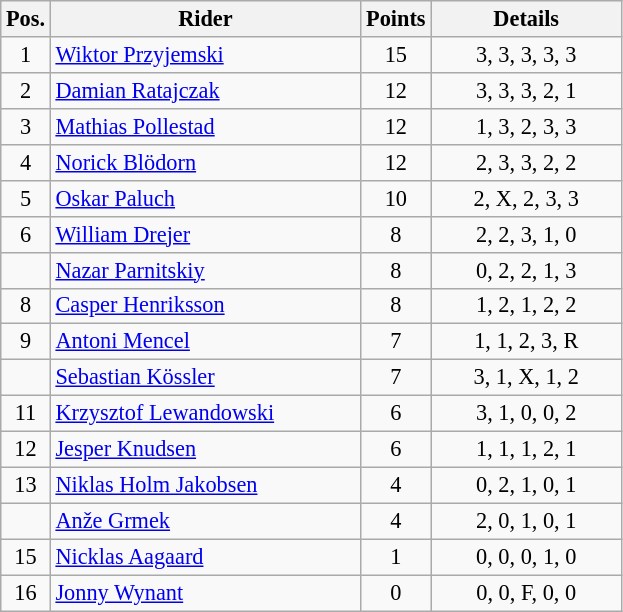<table class=wikitable style="font-size:93%;">
<tr>
<th width=25px>Pos.</th>
<th width=200px>Rider</th>
<th width=40px>Points</th>
<th width=120px>Details</th>
</tr>
<tr align=center>
<td>1</td>
<td align=left> <a href='#'>Wiktor Przyjemski</a></td>
<td>15</td>
<td>3, 3, 3, 3, 3</td>
</tr>
<tr align=center>
<td>2</td>
<td align=left> <a href='#'>Damian Ratajczak</a></td>
<td>12</td>
<td>3, 3, 3, 2, 1</td>
</tr>
<tr align=center>
<td>3</td>
<td align=left> <a href='#'>Mathias Pollestad</a></td>
<td>12</td>
<td>1, 3, 2, 3, 3</td>
</tr>
<tr align=center>
<td>4</td>
<td align=left> <a href='#'>Norick Blödorn</a></td>
<td>12</td>
<td>2, 3, 3, 2, 2</td>
</tr>
<tr align=center>
<td>5</td>
<td align=left> <a href='#'>Oskar Paluch</a></td>
<td>10</td>
<td>2, X, 2, 3, 3</td>
</tr>
<tr align=center>
<td>6</td>
<td align=left> <a href='#'>William Drejer</a></td>
<td>8</td>
<td>2, 2, 3, 1, 0</td>
</tr>
<tr align=center>
<td></td>
<td align=left> <a href='#'>Nazar Parnitskiy</a></td>
<td>8</td>
<td>0, 2, 2, 1, 3</td>
</tr>
<tr align=center>
<td>8</td>
<td align=left> <a href='#'>Casper Henriksson</a></td>
<td>8</td>
<td>1, 2, 1, 2, 2</td>
</tr>
<tr align=center>
<td>9</td>
<td align=left> <a href='#'>Antoni Mencel</a></td>
<td>7</td>
<td>1, 1, 2, 3, R</td>
</tr>
<tr align=center>
<td></td>
<td align=left> <a href='#'>Sebastian Kössler</a></td>
<td>7</td>
<td>3, 1, X, 1, 2</td>
</tr>
<tr align=center>
<td>11</td>
<td align=left> <a href='#'>Krzysztof Lewandowski</a></td>
<td>6</td>
<td>3, 1, 0, 0, 2</td>
</tr>
<tr align=center>
<td>12</td>
<td align=left> <a href='#'>Jesper Knudsen</a></td>
<td>6</td>
<td>1, 1, 1, 2, 1</td>
</tr>
<tr align=center>
<td>13</td>
<td align=left> <a href='#'>Niklas Holm Jakobsen</a></td>
<td>4</td>
<td>0, 2, 1, 0, 1</td>
</tr>
<tr align=center>
<td></td>
<td align=left> <a href='#'>Anže Grmek</a></td>
<td>4</td>
<td>2, 0, 1, 0, 1</td>
</tr>
<tr align=center>
<td>15</td>
<td align=left> <a href='#'>Nicklas Aagaard</a></td>
<td>1</td>
<td>0, 0, 0, 1, 0</td>
</tr>
<tr align=center>
<td>16</td>
<td align=left> <a href='#'>Jonny Wynant</a></td>
<td>0</td>
<td>0, 0, F, 0, 0</td>
</tr>
</table>
